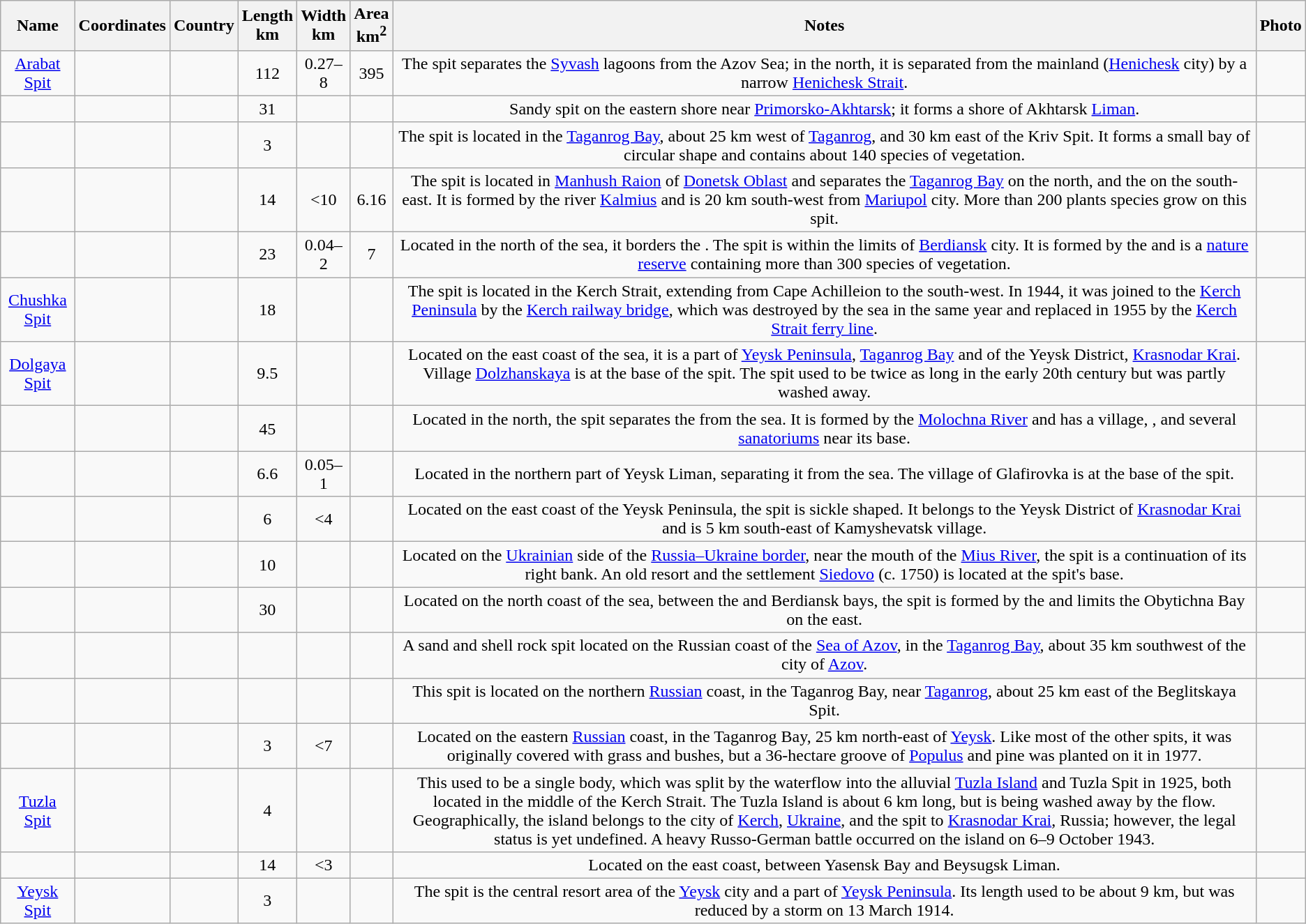<table Class="wikitable" style="text-align:center">
<tr>
<th>Name</th>
<th>Coordinates</th>
<th>Country</th>
<th>Length<br>km</th>
<th>Width<br>km</th>
<th>Area<br>km<sup>2</sup></th>
<th>Notes</th>
<th>Photo</th>
</tr>
<tr id="Arabat">
<td><a href='#'>Arabat Spit</a></td>
<td></td>
<td></td>
<td>112</td>
<td>0.27–8</td>
<td>395</td>
<td>The spit separates the <a href='#'>Syvash</a> lagoons from the Azov Sea; in the north, it is separated from the mainland (<a href='#'>Henichesk</a> city) by a narrow <a href='#'>Henichesk Strait</a>.</td>
<td></td>
</tr>
<tr id="Achuevsk">
<td></td>
<td></td>
<td></td>
<td>31</td>
<td></td>
<td></td>
<td>Sandy spit on the eastern shore near <a href='#'>Primorsko-Akhtarsk</a>; it forms a shore of Akhtarsk <a href='#'>Liman</a>.</td>
<td></td>
</tr>
<tr id="Beglitsk">
<td></td>
<td></td>
<td></td>
<td>3</td>
<td></td>
<td></td>
<td>The spit is located in the <a href='#'>Taganrog Bay</a>, about 25 km west of <a href='#'>Taganrog</a>, and 30 km east of the Kriv Spit. It forms a small bay of circular shape and contains about 140 species of vegetation.</td>
<td></td>
</tr>
<tr id="Bilosaraysk">
<td></td>
<td></td>
<td></td>
<td>14</td>
<td><10</td>
<td>6.16</td>
<td>The spit is located in <a href='#'>Manhush Raion</a> of <a href='#'>Donetsk Oblast</a> and separates the <a href='#'>Taganrog Bay</a> on the north, and the  on the south-east. It is formed by the river <a href='#'>Kalmius</a> and is 20 km south-west from <a href='#'>Mariupol</a> city. More than 200 plants species grow on this spit.</td>
<td></td>
</tr>
<tr id="Berdiansk">
<td></td>
<td></td>
<td></td>
<td>23</td>
<td>0.04–2</td>
<td>7</td>
<td>Located in the north of the sea, it borders the . The spit is within the limits of <a href='#'>Berdiansk</a> city. It is formed by the  and is a <a href='#'>nature reserve</a> containing more than 300 species of vegetation.</td>
<td></td>
</tr>
<tr id="Chushka">
<td><a href='#'>Chushka Spit</a></td>
<td></td>
<td></td>
<td>18</td>
<td></td>
<td></td>
<td>The spit is located in the Kerch Strait, extending from Cape Achilleion to the south-west. In 1944, it was joined to the <a href='#'>Kerch Peninsula</a> by the <a href='#'>Kerch railway bridge</a>, which was destroyed by the sea in the same year and replaced in 1955 by the <a href='#'>Kerch Strait ferry line</a>.</td>
<td></td>
</tr>
<tr id="Dolgaya">
<td><a href='#'>Dolgaya Spit</a></td>
<td></td>
<td></td>
<td>9.5</td>
<td></td>
<td></td>
<td>Located on the east coast of the sea, it is a part of <a href='#'>Yeysk Peninsula</a>, <a href='#'>Taganrog Bay</a> and of the Yeysk District, <a href='#'>Krasnodar Krai</a>. Village <a href='#'>Dolzhanskaya</a> is at the base of the spit. The spit used to be twice as long in the early 20th century but was partly washed away.</td>
<td></td>
</tr>
<tr id="Fedotov">
<td></td>
<td></td>
<td></td>
<td>45</td>
<td></td>
<td></td>
<td>Located in the north, the spit separates the  from the sea. It is formed by the <a href='#'>Molochna River</a> and has a village, , and several <a href='#'>sanatoriums</a> near its base.</td>
<td></td>
</tr>
<tr id="Glafirovsk">
<td></td>
<td></td>
<td></td>
<td>6.6</td>
<td>0.05–1</td>
<td></td>
<td>Located in the northern part of Yeysk Liman, separating it from the sea. The village of Glafirovka is at the base of the spit.</td>
<td></td>
</tr>
<tr id="Kamyshevatsk">
<td></td>
<td></td>
<td></td>
<td>6</td>
<td><4</td>
<td></td>
<td>Located on the east coast of the Yeysk Peninsula, the spit is sickle shaped. It belongs to the Yeysk District of <a href='#'>Krasnodar Krai</a> and is 5 km south-east of Kamyshevatsk village.</td>
<td></td>
</tr>
<tr id="Kriv">
<td></td>
<td></td>
<td></td>
<td>10</td>
<td></td>
<td></td>
<td>Located on the <a href='#'>Ukrainian</a> side of the <a href='#'>Russia–Ukraine border</a>, near the mouth of the <a href='#'>Mius River</a>, the spit is a continuation of its right bank. An old resort and the settlement <a href='#'>Siedovo</a> (c. 1750) is located at the spit's base.</td>
<td></td>
</tr>
<tr id="Obytichna">
<td></td>
<td></td>
<td></td>
<td>30</td>
<td></td>
<td></td>
<td>Located on the north coast of the sea, between the  and Berdiansk bays, the spit is formed by the  and limits the Obytichna Bay on the east.</td>
<td></td>
</tr>
<tr id="Pavlo-Ochakovskaya">
<td></td>
<td></td>
<td></td>
<td></td>
<td></td>
<td></td>
<td>A sand and shell rock spit located on the Russian coast of the <a href='#'>Sea of Azov</a>, in the <a href='#'>Taganrog Bay</a>, about 35 km southwest of the city of <a href='#'>Azov</a>.</td>
<td></td>
</tr>
<tr id="Petrushino">
<td></td>
<td></td>
<td></td>
<td></td>
<td></td>
<td></td>
<td>This spit is located on the northern <a href='#'>Russian</a> coast, in the Taganrog Bay, near <a href='#'>Taganrog</a>, about 25 km east of the Beglitskaya Spit.</td>
<td></td>
</tr>
<tr id="">
<td></td>
<td></td>
<td></td>
<td>3</td>
<td><7</td>
<td></td>
<td>Located on the eastern <a href='#'>Russian</a> coast, in the Taganrog Bay, 25 km north-east of <a href='#'>Yeysk</a>. Like most of the other spits, it was originally covered with grass and bushes, but a 36-hectare groove of <a href='#'>Populus</a> and pine was planted on it in 1977.</td>
<td></td>
</tr>
<tr id="Tuzla">
<td><a href='#'>Tuzla Spit</a></td>
<td></td>
<td> </td>
<td>4</td>
<td></td>
<td></td>
<td>This used to be a single body, which was split by the waterflow into the alluvial <a href='#'>Tuzla Island</a> and Tuzla Spit in 1925, both located in the middle of the Kerch Strait. The Tuzla Island is about 6 km long, but is being washed away by the flow. Geographically, the island belongs to the city of <a href='#'>Kerch</a>, <a href='#'>Ukraine</a>, and the spit to <a href='#'>Krasnodar Krai</a>, Russia; however, the legal status is yet undefined. A heavy Russo-German battle occurred on the island on 6–9 October 1943.</td>
<td><br><br></td>
</tr>
<tr id="Yasensk">
<td></td>
<td></td>
<td></td>
<td>14</td>
<td><3</td>
<td></td>
<td>Located on the east coast, between Yasensk Bay and Beysugsk Liman.</td>
<td></td>
</tr>
<tr id="Yeysk">
<td><a href='#'>Yeysk Spit</a></td>
<td></td>
<td></td>
<td>3</td>
<td></td>
<td></td>
<td>The spit is the central resort area of the <a href='#'>Yeysk</a> city and a part of <a href='#'>Yeysk Peninsula</a>. Its length used to be about 9 km, but was reduced by a storm on 13 March 1914.</td>
<td></td>
</tr>
</table>
